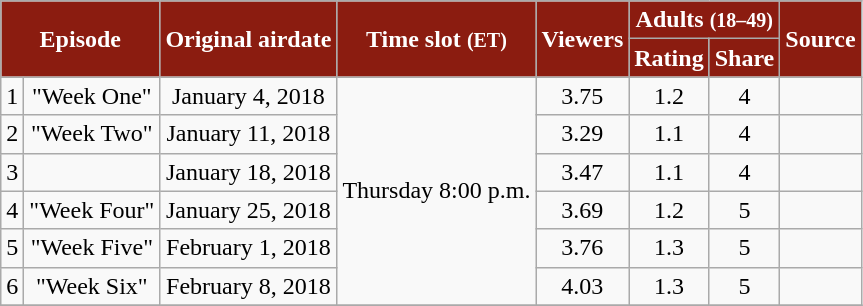<table class="wikitable" style="text-align:center;">
<tr>
<th style="background:#8b1c10; color:#fff;" rowspan="2" colspan="2">Episode</th>
<th style="background:#8b1c10; color:#fff;" rowspan="2">Original airdate</th>
<th style="background:#8b1c10; color:#fff;" rowspan="2">Time slot <small>(ET)</small></th>
<th style="background:#8b1c10; color:#fff;" rowspan="2">Viewers<br><small></small></th>
<th style="background:#8b1c10; color:#fff;" colspan="2">Adults <small>(18–49)</small></th>
<th rowspan="2" style="background:#8b1c10; color:#fff;">Source</th>
</tr>
<tr>
<th style="background:#8b1c10; color:#fff;">Rating</th>
<th style="background:#8b1c10; color:#fff;">Share</th>
</tr>
<tr>
<td>1</td>
<td>"Week One"</td>
<td>January 4, 2018</td>
<td rowspan="6">Thursday 8:00 p.m.</td>
<td>3.75</td>
<td>1.2</td>
<td>4</td>
<td></td>
</tr>
<tr>
<td>2</td>
<td>"Week Two"</td>
<td>January 11, 2018</td>
<td>3.29</td>
<td>1.1</td>
<td>4</td>
<td></td>
</tr>
<tr>
<td>3</td>
<td></td>
<td>January 18, 2018</td>
<td>3.47</td>
<td>1.1</td>
<td>4</td>
<td></td>
</tr>
<tr>
<td>4</td>
<td>"Week Four"</td>
<td>January 25, 2018</td>
<td>3.69</td>
<td>1.2</td>
<td>5</td>
<td></td>
</tr>
<tr>
<td>5</td>
<td>"Week Five"</td>
<td>February 1, 2018</td>
<td>3.76</td>
<td>1.3</td>
<td>5</td>
<td></td>
</tr>
<tr>
<td>6</td>
<td>"Week Six"</td>
<td>February 8, 2018</td>
<td>4.03</td>
<td>1.3</td>
<td>5</td>
<td></td>
</tr>
<tr>
</tr>
</table>
